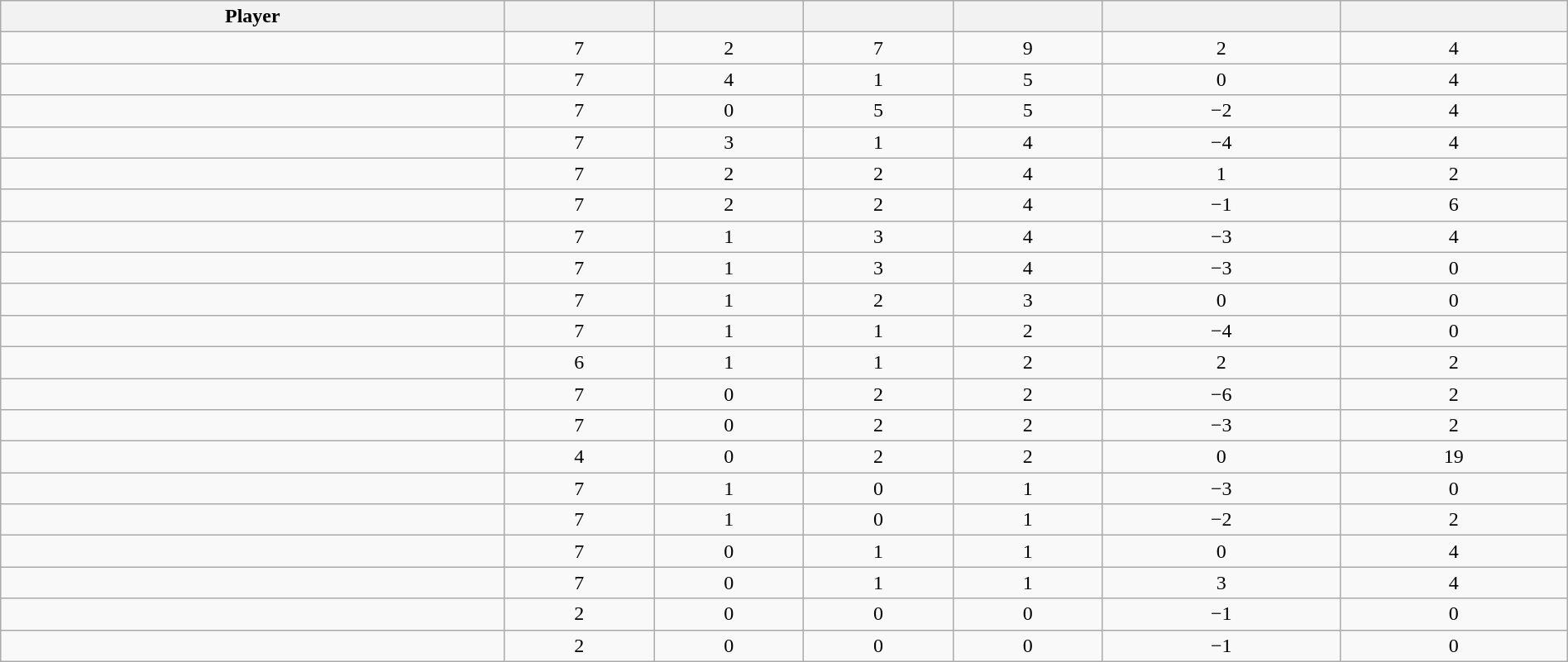<table class="wikitable sortable" style="width:100%; text-align:center;">
<tr>
<th>Player</th>
<th></th>
<th></th>
<th></th>
<th></th>
<th data-sort-type="number"></th>
<th></th>
</tr>
<tr>
<td></td>
<td>7</td>
<td>2</td>
<td>7</td>
<td>9</td>
<td>2</td>
<td>4</td>
</tr>
<tr>
<td></td>
<td>7</td>
<td>4</td>
<td>1</td>
<td>5</td>
<td>0</td>
<td>4</td>
</tr>
<tr>
<td></td>
<td>7</td>
<td>0</td>
<td>5</td>
<td>5</td>
<td>−2</td>
<td>4</td>
</tr>
<tr>
<td></td>
<td>7</td>
<td>3</td>
<td>1</td>
<td>4</td>
<td>−4</td>
<td>4</td>
</tr>
<tr>
<td></td>
<td>7</td>
<td>2</td>
<td>2</td>
<td>4</td>
<td>1</td>
<td>2</td>
</tr>
<tr>
<td></td>
<td>7</td>
<td>2</td>
<td>2</td>
<td>4</td>
<td>−1</td>
<td>6</td>
</tr>
<tr>
<td></td>
<td>7</td>
<td>1</td>
<td>3</td>
<td>4</td>
<td>−3</td>
<td>4</td>
</tr>
<tr>
<td></td>
<td>7</td>
<td>1</td>
<td>3</td>
<td>4</td>
<td>−3</td>
<td>0</td>
</tr>
<tr>
<td></td>
<td>7</td>
<td>1</td>
<td>2</td>
<td>3</td>
<td>0</td>
<td>0</td>
</tr>
<tr>
<td></td>
<td>7</td>
<td>1</td>
<td>1</td>
<td>2</td>
<td>−4</td>
<td>0</td>
</tr>
<tr>
<td></td>
<td>6</td>
<td>1</td>
<td>1</td>
<td>2</td>
<td>2</td>
<td>2</td>
</tr>
<tr>
<td></td>
<td>7</td>
<td>0</td>
<td>2</td>
<td>2</td>
<td>−6</td>
<td>2</td>
</tr>
<tr>
<td></td>
<td>7</td>
<td>0</td>
<td>2</td>
<td>2</td>
<td>−3</td>
<td>2</td>
</tr>
<tr>
<td></td>
<td>4</td>
<td>0</td>
<td>2</td>
<td>2</td>
<td>0</td>
<td>19</td>
</tr>
<tr>
<td></td>
<td>7</td>
<td>1</td>
<td>0</td>
<td>1</td>
<td>−3</td>
<td>0</td>
</tr>
<tr>
<td></td>
<td>7</td>
<td>1</td>
<td>0</td>
<td>1</td>
<td>−2</td>
<td>2</td>
</tr>
<tr>
<td></td>
<td>7</td>
<td>0</td>
<td>1</td>
<td>1</td>
<td>0</td>
<td>4</td>
</tr>
<tr>
<td></td>
<td>7</td>
<td>0</td>
<td>1</td>
<td>1</td>
<td>3</td>
<td>4</td>
</tr>
<tr>
<td></td>
<td>2</td>
<td>0</td>
<td>0</td>
<td>0</td>
<td>−1</td>
<td>0</td>
</tr>
<tr>
<td></td>
<td>2</td>
<td>0</td>
<td>0</td>
<td>0</td>
<td>−1</td>
<td>0</td>
</tr>
</table>
